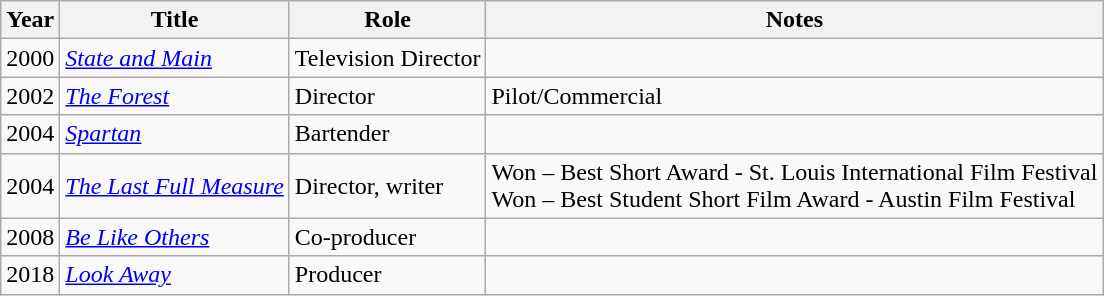<table class="wikitable sortable">
<tr>
<th>Year</th>
<th>Title</th>
<th>Role</th>
<th class=unsortable>Notes</th>
</tr>
<tr>
<td>2000</td>
<td><em><a href='#'>State and Main</a></em></td>
<td>Television Director</td>
<td></td>
</tr>
<tr>
<td>2002</td>
<td><em><a href='#'>The Forest</a></em></td>
<td>Director</td>
<td>Pilot/Commercial</td>
</tr>
<tr>
<td>2004</td>
<td><em><a href='#'>Spartan</a></em></td>
<td>Bartender</td>
</tr>
<tr>
<td>2004</td>
<td><em><a href='#'>The Last Full Measure</a></em></td>
<td>Director, writer</td>
<td>Won – Best Short Award - St. Louis International Film Festival<br>Won – Best Student Short Film Award - Austin Film Festival</td>
</tr>
<tr>
<td>2008</td>
<td><em><a href='#'>Be Like Others</a></em></td>
<td>Co-producer</td>
<td></td>
</tr>
<tr>
<td>2018</td>
<td><em><a href='#'>Look Away</a></em></td>
<td>Producer</td>
<td></td>
</tr>
</table>
